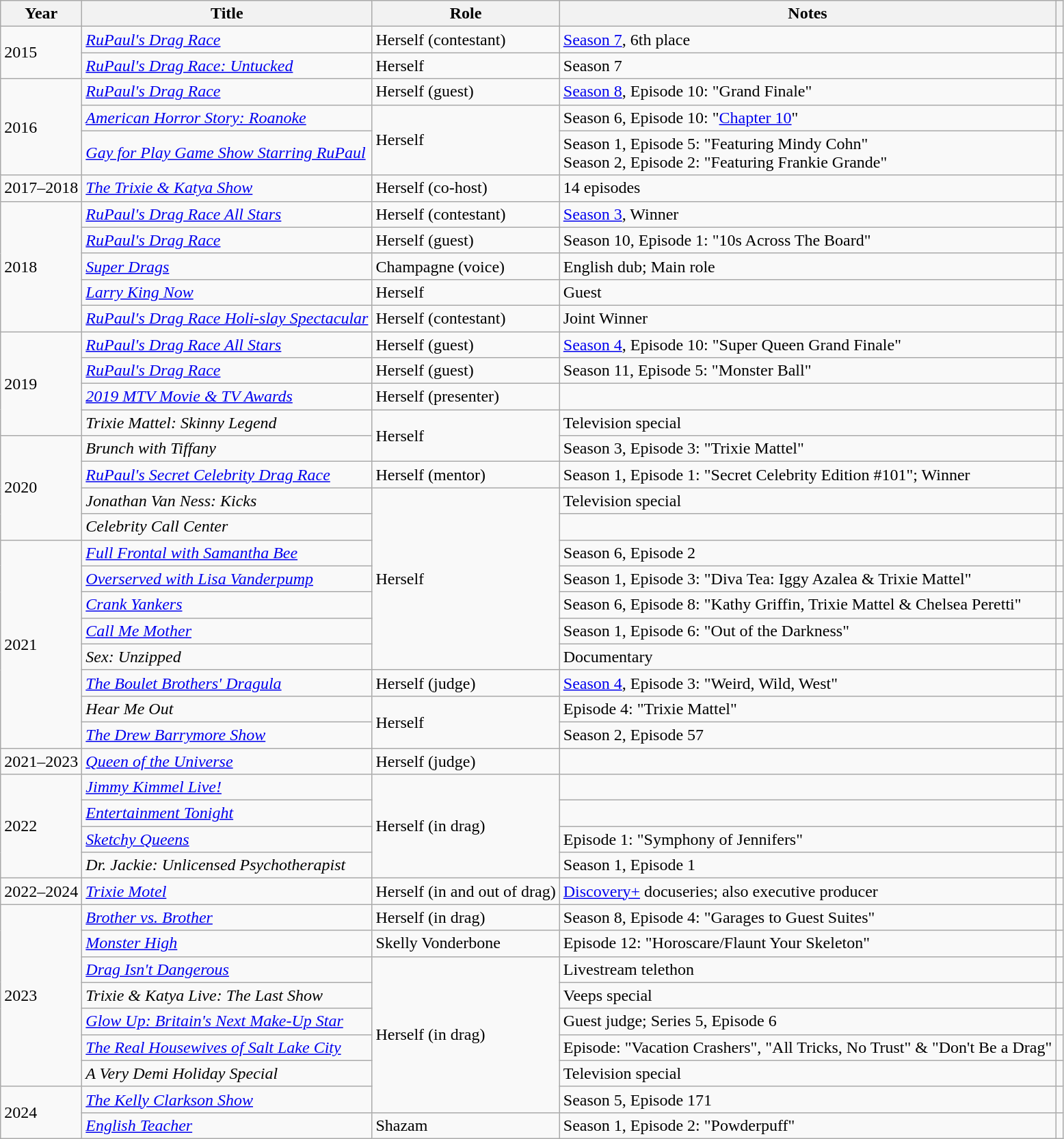<table class="wikitable plainrowheaders" style="text-align:left;">
<tr>
<th>Year</th>
<th>Title</th>
<th>Role</th>
<th>Notes</th>
<th></th>
</tr>
<tr>
<td rowspan=2>2015</td>
<td><em><a href='#'>RuPaul's Drag Race</a></em></td>
<td>Herself (contestant)</td>
<td><a href='#'>Season 7</a>, 6th place</td>
<td></td>
</tr>
<tr>
<td><em><a href='#'>RuPaul's Drag Race: Untucked</a></em></td>
<td>Herself</td>
<td>Season 7</td>
<td></td>
</tr>
<tr>
<td rowspan=3>2016</td>
<td><em><a href='#'>RuPaul's Drag Race</a></em></td>
<td>Herself (guest)</td>
<td><a href='#'>Season 8</a>, Episode 10: "Grand Finale"</td>
<td></td>
</tr>
<tr>
<td><em><a href='#'>American Horror Story: Roanoke</a></em></td>
<td rowspan="2">Herself</td>
<td>Season 6, Episode 10: "<a href='#'>Chapter 10</a>"</td>
<td></td>
</tr>
<tr>
<td><em><a href='#'>Gay for Play Game Show Starring RuPaul</a></em></td>
<td>Season 1, Episode 5: "Featuring Mindy Cohn"<br>Season 2, Episode 2: "Featuring Frankie Grande"</td>
<td></td>
</tr>
<tr>
<td>2017–2018</td>
<td><em><a href='#'>The Trixie & Katya Show</a></em></td>
<td>Herself (co-host)</td>
<td>14 episodes</td>
<td></td>
</tr>
<tr>
<td rowspan=5>2018</td>
<td><em><a href='#'>RuPaul's Drag Race All Stars</a></em></td>
<td>Herself (contestant)</td>
<td><a href='#'>Season 3</a>, Winner</td>
<td></td>
</tr>
<tr>
<td><em><a href='#'>RuPaul's Drag Race</a></em></td>
<td>Herself (guest)</td>
<td>Season 10, Episode 1: "10s Across The Board"</td>
<td></td>
</tr>
<tr>
<td><em><a href='#'>Super Drags</a></em></td>
<td>Champagne (voice)</td>
<td>English dub; Main role</td>
<td></td>
</tr>
<tr>
<td><em><a href='#'>Larry King Now</a></em></td>
<td>Herself</td>
<td>Guest</td>
<td></td>
</tr>
<tr>
<td><em><a href='#'>RuPaul's Drag Race Holi-slay Spectacular</a></em></td>
<td>Herself (contestant)</td>
<td>Joint Winner</td>
<td></td>
</tr>
<tr>
<td rowspan=4>2019</td>
<td><em><a href='#'>RuPaul's Drag Race All Stars</a></em></td>
<td>Herself (guest)</td>
<td><a href='#'>Season 4</a>, Episode 10: "Super Queen Grand Finale"</td>
<td></td>
</tr>
<tr>
<td><em><a href='#'>RuPaul's Drag Race</a></em></td>
<td>Herself (guest)</td>
<td>Season 11, Episode 5: "Monster Ball"</td>
<td></td>
</tr>
<tr>
<td><em><a href='#'>2019 MTV Movie & TV Awards</a></em></td>
<td>Herself (presenter)</td>
<td></td>
<td></td>
</tr>
<tr>
<td><em>Trixie Mattel: Skinny Legend</em></td>
<td rowspan="2">Herself</td>
<td>Television special</td>
<td></td>
</tr>
<tr>
<td rowspan=4>2020</td>
<td><em>Brunch with Tiffany</em></td>
<td>Season 3, Episode 3: "Trixie Mattel"</td>
<td></td>
</tr>
<tr>
<td><em><a href='#'>RuPaul's Secret Celebrity Drag Race</a></em></td>
<td>Herself (mentor)</td>
<td>Season 1, Episode 1: "Secret Celebrity Edition #101"; Winner</td>
<td></td>
</tr>
<tr>
<td><em>Jonathan Van Ness: Kicks</em></td>
<td rowspan="7">Herself</td>
<td>Television special</td>
<td></td>
</tr>
<tr>
<td><em>Celebrity Call Center</em></td>
<td></td>
<td></td>
</tr>
<tr>
<td rowspan=8>2021</td>
<td><em><a href='#'>Full Frontal with Samantha Bee</a></em></td>
<td>Season 6, Episode 2</td>
<td></td>
</tr>
<tr>
<td><em><a href='#'>Overserved with Lisa Vanderpump</a></em></td>
<td>Season 1, Episode 3: "Diva Tea: Iggy Azalea & Trixie Mattel"</td>
<td></td>
</tr>
<tr>
<td><em><a href='#'>Crank Yankers</a></em></td>
<td>Season 6, Episode 8: "Kathy Griffin, Trixie Mattel & Chelsea Peretti"</td>
<td></td>
</tr>
<tr>
<td><em><a href='#'>Call Me Mother</a></em></td>
<td>Season 1, Episode 6: "Out of the Darkness"</td>
<td></td>
</tr>
<tr>
<td><em>Sex: Unzipped</em></td>
<td>Documentary</td>
<td></td>
</tr>
<tr>
<td><em><a href='#'>The Boulet Brothers' Dragula</a></em></td>
<td>Herself (judge)</td>
<td><a href='#'>Season 4</a>, Episode 3: "Weird, Wild, West"</td>
<td></td>
</tr>
<tr>
<td><em>Hear Me Out</em></td>
<td rowspan="2">Herself</td>
<td>Episode 4: "Trixie Mattel"</td>
<td></td>
</tr>
<tr>
<td><em><a href='#'>The Drew Barrymore Show</a></em></td>
<td>Season 2, Episode 57</td>
<td></td>
</tr>
<tr>
<td>2021–2023</td>
<td><em><a href='#'>Queen of the Universe</a></em></td>
<td>Herself (judge)</td>
<td></td>
<td></td>
</tr>
<tr>
<td rowspan=4>2022</td>
<td><em><a href='#'>Jimmy Kimmel Live!</a></em></td>
<td rowspan=4>Herself (in drag)</td>
<td></td>
<td></td>
</tr>
<tr>
<td><em><a href='#'>Entertainment Tonight</a></em></td>
<td></td>
<td></td>
</tr>
<tr>
<td><em><a href='#'>Sketchy Queens</a></em></td>
<td>Episode 1: "Symphony of Jennifers"</td>
<td></td>
</tr>
<tr>
<td><em>Dr. Jackie: Unlicensed Psychotherapist</em></td>
<td>Season 1, Episode 1</td>
<td></td>
</tr>
<tr>
<td>2022–2024</td>
<td><em><a href='#'>Trixie Motel</a></em></td>
<td>Herself (in and out of drag)</td>
<td><a href='#'>Discovery+</a> docuseries; also executive producer</td>
<td></td>
</tr>
<tr>
<td rowspan=7>2023</td>
<td><em><a href='#'>Brother vs. Brother</a></em></td>
<td>Herself (in drag)</td>
<td>Season 8, Episode 4: "Garages to Guest Suites"</td>
<td></td>
</tr>
<tr>
<td><em><a href='#'>Monster High</a></em></td>
<td>Skelly Vonderbone</td>
<td>Episode 12: "Horoscare/Flaunt Your Skeleton"</td>
<td></td>
</tr>
<tr>
<td><em><a href='#'>Drag Isn't Dangerous</a></em></td>
<td rowspan="6">Herself (in drag)</td>
<td>Livestream telethon</td>
<td></td>
</tr>
<tr>
<td><em>Trixie & Katya Live: The Last Show</em></td>
<td>Veeps special</td>
<td></td>
</tr>
<tr>
<td><em><a href='#'>Glow Up: Britain's Next Make-Up Star</a></em></td>
<td>Guest judge; Series 5, Episode 6</td>
<td></td>
</tr>
<tr>
<td><em><a href='#'>The Real Housewives of Salt Lake City</a></em></td>
<td>Episode: "Vacation Crashers", "All Tricks, No Trust" & "Don't Be a Drag"</td>
<td></td>
</tr>
<tr>
<td><em>A Very Demi Holiday Special</em></td>
<td>Television special</td>
<td align="center"></td>
</tr>
<tr>
<td rowspan="2">2024</td>
<td><em><a href='#'>The Kelly Clarkson Show</a></em></td>
<td>Season 5, Episode 171</td>
<td></td>
</tr>
<tr>
<td><em><a href='#'>English Teacher</a></em></td>
<td>Shazam</td>
<td>Season 1, Episode 2: "Powderpuff"</td>
<td></td>
</tr>
</table>
